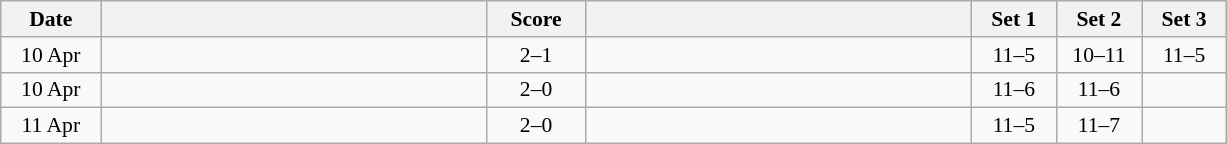<table class="wikitable" style="text-align: center; font-size:90% ">
<tr>
<th width="60">Date</th>
<th align="right" width="250"></th>
<th width="60">Score</th>
<th align="left" width="250"></th>
<th width="50">Set 1</th>
<th width="50">Set 2</th>
<th width="50">Set 3</th>
</tr>
<tr>
<td>10 Apr</td>
<td align=left><strong><br></strong></td>
<td align=center>2–1</td>
<td align=left><br></td>
<td>11–5</td>
<td>10–11</td>
<td>11–5</td>
</tr>
<tr>
<td>10 Apr</td>
<td align=left><strong><br></strong></td>
<td align=center>2–0</td>
<td align=left><br></td>
<td>11–6</td>
<td>11–6</td>
<td></td>
</tr>
<tr>
<td>11 Apr</td>
<td align=left><strong><br></strong></td>
<td align=center>2–0</td>
<td align=left><br></td>
<td>11–5</td>
<td>11–7</td>
<td></td>
</tr>
</table>
